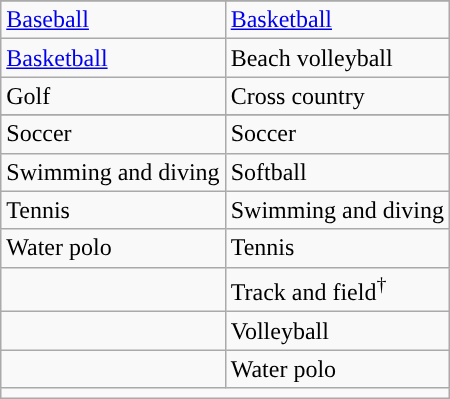<table class="wikitable">
<tr>
</tr>
<tr>
<td><a href='#'>Baseball</a></td>
<td><a href='#'>Basketball</a></td>
</tr>
<tr>
<td><a href='#'>Basketball</a></td>
<td>Beach volleyball</td>
</tr>
<tr>
<td>Golf</td>
<td>Cross country</td>
</tr>
<tr>
</tr>
<tr>
<td>Soccer</td>
<td>Soccer</td>
</tr>
<tr>
<td>Swimming and diving</td>
<td>Softball</td>
</tr>
<tr>
<td>Tennis</td>
<td>Swimming and diving</td>
</tr>
<tr>
<td>Water polo</td>
<td>Tennis</td>
</tr>
<tr>
<td></td>
<td>Track and field<sup>†</sup></td>
</tr>
<tr>
<td></td>
<td>Volleyball</td>
</tr>
<tr>
<td></td>
<td>Water polo</td>
</tr>
<tr>
<td colspan="2"></td>
</tr>
</table>
